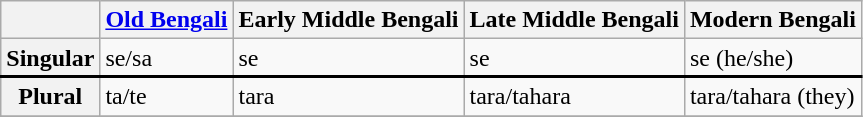<table class="wikitable">
<tr>
<th></th>
<th><a href='#'>Old Bengali</a></th>
<th>Early Middle Bengali</th>
<th>Late Middle Bengali</th>
<th>Modern Bengali</th>
</tr>
<tr>
<th rowspan="1">Singular</th>
<td>se/sa</td>
<td>se</td>
<td>se</td>
<td>se (he/she)</td>
</tr>
<tr>
</tr>
<tr style="border-top:2px solid;">
<th rowspan="1">Plural</th>
<td>ta/te</td>
<td>tara</td>
<td>tara/tahara</td>
<td>tara/tahara (they)</td>
</tr>
<tr>
</tr>
</table>
